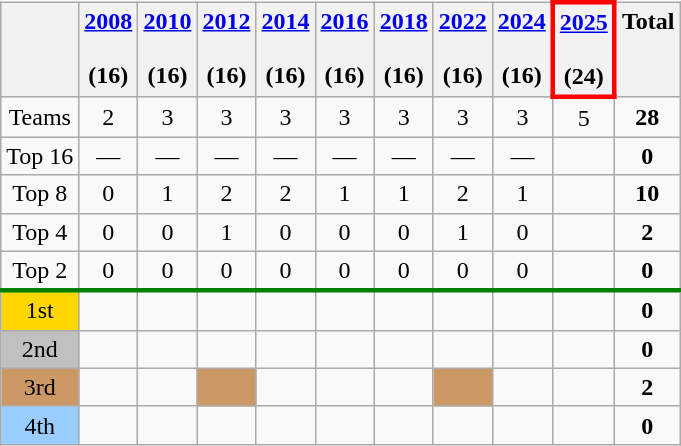<table class="wikitable" style="text-align: center">
<tr valign=top>
<th></th>
<th><a href='#'>2008</a><br> <br> (16)</th>
<th><a href='#'>2010</a><br> <br> (16)</th>
<th><a href='#'>2012</a><br> <br> (16)</th>
<th><a href='#'>2014</a><br> <br> (16)</th>
<th><a href='#'>2016</a><br> <br> (16)</th>
<th><a href='#'>2018</a><br> <br> (16)</th>
<th><a href='#'>2022</a><br> <br> (16)</th>
<th><a href='#'>2024</a><br> <br> (16)</th>
<th style="border:3px solid red"><a href='#'>2025</a><br> <br> (24)</th>
<th>Total</th>
</tr>
<tr>
<td>Teams</td>
<td>2</td>
<td>3</td>
<td>3</td>
<td>3</td>
<td>3</td>
<td>3</td>
<td>3</td>
<td>3</td>
<td>5</td>
<td><strong>28</strong></td>
</tr>
<tr>
<td>Top 16</td>
<td>—</td>
<td>—</td>
<td>—</td>
<td>—</td>
<td>—</td>
<td>—</td>
<td>—</td>
<td>—</td>
<td></td>
<td><strong>0</strong></td>
</tr>
<tr>
<td>Top 8</td>
<td>0</td>
<td>1</td>
<td>2</td>
<td>2</td>
<td>1</td>
<td>1</td>
<td>2</td>
<td>1</td>
<td></td>
<td><strong>10</strong></td>
</tr>
<tr>
<td>Top 4</td>
<td>0</td>
<td>0</td>
<td>1</td>
<td>0</td>
<td>0</td>
<td>0</td>
<td>1</td>
<td>0</td>
<td></td>
<td><strong>2</strong></td>
</tr>
<tr>
<td>Top 2</td>
<td>0</td>
<td>0</td>
<td>0</td>
<td>0</td>
<td>0</td>
<td>0</td>
<td>0</td>
<td>0</td>
<td></td>
<td><strong>0</strong></td>
</tr>
<tr style="border-top:3px solid green;">
<td bgcolor=gold>1st</td>
<td></td>
<td></td>
<td></td>
<td></td>
<td></td>
<td></td>
<td></td>
<td></td>
<td></td>
<td><strong>0</strong></td>
</tr>
<tr>
<td bgcolor=silver>2nd</td>
<td></td>
<td></td>
<td></td>
<td></td>
<td></td>
<td></td>
<td></td>
<td></td>
<td></td>
<td><strong>0</strong></td>
</tr>
<tr>
<td bgcolor=#cc9966>3rd</td>
<td></td>
<td></td>
<td bgcolor=#cc9966></td>
<td></td>
<td></td>
<td></td>
<td bgcolor=#cc9966></td>
<td></td>
<td></td>
<td><strong>2</strong></td>
</tr>
<tr>
<td bgcolor=#9acdff>4th</td>
<td></td>
<td></td>
<td></td>
<td></td>
<td></td>
<td></td>
<td></td>
<td></td>
<td></td>
<td><strong>0</strong></td>
</tr>
</table>
